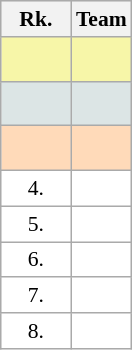<table class="wikitable" style="border:1px solid #AAAAAA;font-size:90%">
<tr bgcolor="#E4E4E4">
<th style="border-bottom:1px solid #AAAAAA" width=40>Rk.</th>
<th style="border-bottom:1px solid #AAAAAA">Team</th>
</tr>
<tr bgcolor="#F7F6A8">
<td align="center" style="height:23px"></td>
<td></td>
</tr>
<tr bgcolor="#DCE5E5">
<td align="center" style="height:23px"></td>
<td></td>
</tr>
<tr bgcolor="#FFDAB9">
<td align="center" style="height:23px"></td>
<td></td>
</tr>
<tr style="background:#ffffff;">
<td align="center">4.</td>
<td></td>
</tr>
<tr style="background:#ffffff;">
<td align="center">5.</td>
<td></td>
</tr>
<tr style="background:#ffffff;">
<td align="center">6.</td>
<td></td>
</tr>
<tr style="background:#ffffff;">
<td align="center">7.</td>
<td></td>
</tr>
<tr style="background:#ffffff;">
<td align="center">8.</td>
<td></td>
</tr>
</table>
